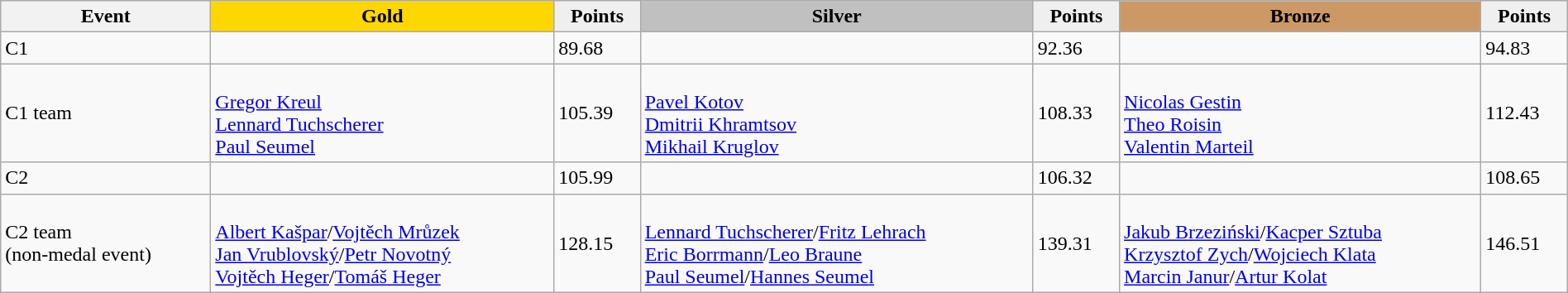<table class="wikitable" width=100%>
<tr>
<th>Event</th>
<td align=center bgcolor="gold"><strong>Gold</strong></td>
<td align=center bgcolor="EFEFEF"><strong>Points</strong></td>
<td align=center bgcolor="silver"><strong>Silver</strong></td>
<td align=center bgcolor="EFEFEF"><strong>Points</strong></td>
<td align=center bgcolor="CC9966"><strong>Bronze</strong></td>
<td align=center bgcolor="EFEFEF"><strong>Points</strong></td>
</tr>
<tr>
<td>C1</td>
<td></td>
<td>89.68</td>
<td></td>
<td>92.36</td>
<td></td>
<td>94.83</td>
</tr>
<tr>
<td>C1 team</td>
<td><br><a href='#'>Gregor Kreul</a><br><a href='#'>Lennard Tuchscherer</a><br><a href='#'>Paul Seumel</a></td>
<td>105.39</td>
<td><br><a href='#'>Pavel Kotov</a><br><a href='#'>Dmitrii Khramtsov</a><br><a href='#'>Mikhail Kruglov</a></td>
<td>108.33</td>
<td><br><a href='#'>Nicolas Gestin</a><br><a href='#'>Theo Roisin</a><br><a href='#'>Valentin Marteil</a></td>
<td>112.43</td>
</tr>
<tr>
<td>C2</td>
<td></td>
<td>105.99</td>
<td></td>
<td>106.32</td>
<td></td>
<td>108.65</td>
</tr>
<tr>
<td>C2 team<br>(non-medal event)</td>
<td><br><a href='#'>Albert Kašpar</a>/<a href='#'>Vojtěch Mrůzek</a><br><a href='#'>Jan Vrublovský</a>/<a href='#'>Petr Novotný</a><br><a href='#'>Vojtěch Heger</a>/<a href='#'>Tomáš Heger</a></td>
<td>128.15</td>
<td><br><a href='#'>Lennard Tuchscherer</a>/<a href='#'>Fritz Lehrach</a><br><a href='#'>Eric Borrmann</a>/<a href='#'>Leo Braune</a><br><a href='#'>Paul Seumel</a>/<a href='#'>Hannes Seumel</a></td>
<td>139.31</td>
<td><br><a href='#'>Jakub Brzeziński</a>/<a href='#'>Kacper Sztuba</a><br><a href='#'>Krzysztof Zych</a>/<a href='#'>Wojciech Klata</a><br><a href='#'>Marcin Janur</a>/<a href='#'>Artur Kolat</a></td>
<td>146.51</td>
</tr>
</table>
